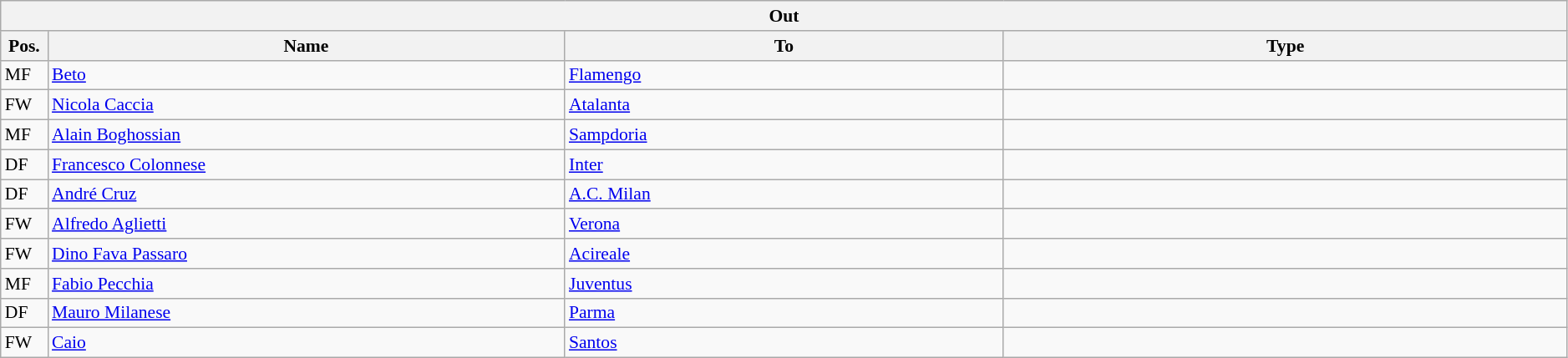<table class="wikitable" style="font-size:90%;width:99%;">
<tr>
<th colspan="4">Out</th>
</tr>
<tr>
<th width=3%>Pos.</th>
<th width=33%>Name</th>
<th width=28%>To</th>
<th width=36%>Type</th>
</tr>
<tr>
<td>MF</td>
<td><a href='#'>Beto</a></td>
<td><a href='#'>Flamengo</a></td>
<td></td>
</tr>
<tr>
<td>FW</td>
<td><a href='#'>Nicola Caccia</a></td>
<td><a href='#'>Atalanta</a></td>
<td></td>
</tr>
<tr>
<td>MF</td>
<td><a href='#'>Alain Boghossian</a></td>
<td><a href='#'>Sampdoria</a></td>
<td></td>
</tr>
<tr>
<td>DF</td>
<td><a href='#'>Francesco Colonnese</a></td>
<td><a href='#'>Inter</a></td>
<td></td>
</tr>
<tr>
<td>DF</td>
<td><a href='#'>André Cruz</a></td>
<td><a href='#'>A.C. Milan</a></td>
<td></td>
</tr>
<tr>
<td>FW</td>
<td><a href='#'>Alfredo Aglietti</a></td>
<td><a href='#'>Verona</a></td>
<td></td>
</tr>
<tr>
<td>FW</td>
<td><a href='#'>Dino Fava Passaro</a></td>
<td><a href='#'>Acireale</a></td>
<td></td>
</tr>
<tr>
<td>MF</td>
<td><a href='#'>Fabio Pecchia</a></td>
<td><a href='#'>Juventus</a></td>
<td></td>
</tr>
<tr>
<td>DF</td>
<td><a href='#'>Mauro Milanese</a></td>
<td><a href='#'>Parma</a></td>
<td></td>
</tr>
<tr>
<td>FW</td>
<td><a href='#'>Caio</a></td>
<td><a href='#'>Santos</a></td>
<td></td>
</tr>
</table>
